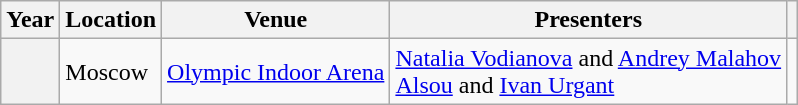<table class="wikitable plainrowheaders">
<tr>
<th>Year</th>
<th>Location</th>
<th>Venue</th>
<th>Presenters</th>
<th></th>
</tr>
<tr>
<th scope="row"></th>
<td>Moscow</td>
<td><a href='#'>Olympic Indoor Arena</a></td>
<td><a href='#'>Natalia Vodianova</a> and <a href='#'>Andrey Malahov</a> <br><a href='#'>Alsou</a> and <a href='#'>Ivan Urgant</a> </td>
<td style="text-align:center"></td>
</tr>
</table>
